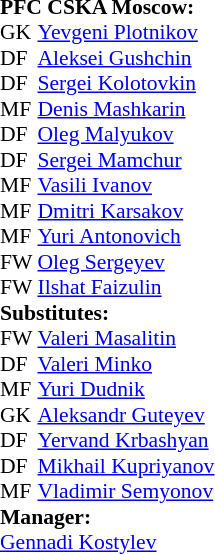<table style="font-size: 90%" cellspacing="0" cellpadding="0">
<tr>
<td colspan="3"><strong>PFC CSKA Moscow:</strong></td>
</tr>
<tr>
<th width="25"></th>
</tr>
<tr>
<td>GK</td>
<td> <a href='#'>Yevgeni Plotnikov</a></td>
</tr>
<tr>
<td>DF</td>
<td> <a href='#'>Aleksei Gushchin</a> </td>
</tr>
<tr>
<td>DF</td>
<td> <a href='#'>Sergei Kolotovkin</a></td>
</tr>
<tr>
<td>MF</td>
<td> <a href='#'>Denis Mashkarin</a></td>
</tr>
<tr>
<td>DF</td>
<td> <a href='#'>Oleg Malyukov</a></td>
</tr>
<tr>
<td>DF</td>
<td> <a href='#'>Sergei Mamchur</a></td>
</tr>
<tr>
<td>MF</td>
<td> <a href='#'>Vasili Ivanov</a> </td>
</tr>
<tr>
<td>MF</td>
<td> <a href='#'>Dmitri Karsakov</a></td>
</tr>
<tr>
<td>MF</td>
<td> <a href='#'>Yuri Antonovich</a></td>
</tr>
<tr>
<td>FW</td>
<td> <a href='#'>Oleg Sergeyev</a> </td>
</tr>
<tr>
<td>FW</td>
<td> <a href='#'>Ilshat Faizulin</a></td>
</tr>
<tr>
<td colspan=3><strong>Substitutes:</strong></td>
</tr>
<tr>
<td>FW</td>
<td> <a href='#'>Valeri Masalitin</a> </td>
</tr>
<tr>
<td>DF</td>
<td> <a href='#'>Valeri Minko</a> </td>
</tr>
<tr>
<td>MF</td>
<td> <a href='#'>Yuri Dudnik</a> </td>
</tr>
<tr>
<td>GK</td>
<td> <a href='#'>Aleksandr Guteyev</a></td>
</tr>
<tr>
<td>DF</td>
<td> <a href='#'>Yervand Krbashyan</a></td>
</tr>
<tr>
<td>DF</td>
<td> <a href='#'>Mikhail Kupriyanov</a></td>
</tr>
<tr>
<td>MF</td>
<td> <a href='#'>Vladimir Semyonov</a></td>
</tr>
<tr>
<td colspan=3><strong>Manager:</strong></td>
</tr>
<tr>
<td colspan="3"> <a href='#'>Gennadi Kostylev</a></td>
</tr>
</table>
